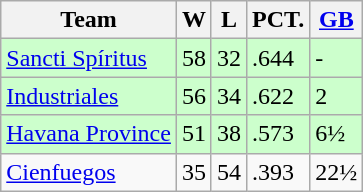<table class="wikitable">
<tr>
<th>Team</th>
<th>W</th>
<th>L</th>
<th>PCT.</th>
<th><a href='#'>GB</a></th>
</tr>
<tr style="background-color:#ccffcc;">
<td align="left"><a href='#'>Sancti Spíritus</a></td>
<td>58</td>
<td>32</td>
<td>.644</td>
<td>-</td>
</tr>
<tr style="background-color:#ccffcc;">
<td align="left"><a href='#'>Industriales</a></td>
<td>56</td>
<td>34</td>
<td>.622</td>
<td>2</td>
</tr>
<tr style="background-color:#ccffcc;">
<td align="left"><a href='#'>Havana Province</a></td>
<td>51</td>
<td>38</td>
<td>.573</td>
<td>6½</td>
</tr>
<tr>
<td align="left"><a href='#'>Cienfuegos</a></td>
<td>35</td>
<td>54</td>
<td>.393</td>
<td>22½</td>
</tr>
</table>
